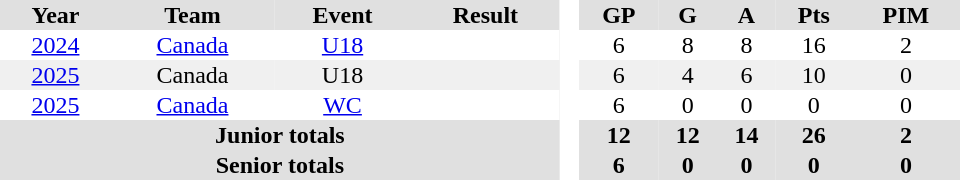<table border="0" cellpadding="1" cellspacing="0" style="text-align:center; width:40em">
<tr ALIGN="centre" bgcolor="#e0e0e0">
<th>Year</th>
<th>Team</th>
<th>Event</th>
<th>Result</th>
<th rowspan="97" bgcolor="#ffffff"> </th>
<th>GP</th>
<th>G</th>
<th>A</th>
<th>Pts</th>
<th>PIM</th>
</tr>
<tr>
<td><a href='#'>2024</a></td>
<td><a href='#'>Canada</a></td>
<td><a href='#'>U18</a></td>
<td></td>
<td>6</td>
<td>8</td>
<td>8</td>
<td>16</td>
<td>2</td>
</tr>
<tr style="background-color: #f0f0f0;">
<td><a href='#'>2025</a></td>
<td>Canada</td>
<td>U18</td>
<td></td>
<td>6</td>
<td>4</td>
<td>6</td>
<td>10</td>
<td>0</td>
</tr>
<tr>
<td><a href='#'>2025</a></td>
<td><a href='#'>Canada</a></td>
<td><a href='#'>WC</a></td>
<td></td>
<td>6</td>
<td>0</td>
<td>0</td>
<td>0</td>
<td>0</td>
</tr>
<tr bgcolor="e0e0e0">
<th colspan="4">Junior totals</th>
<th>12</th>
<th>12</th>
<th>14</th>
<th>26</th>
<th>2</th>
</tr>
<tr bgcolor="e0e0e0">
<th colspan="4">Senior totals</th>
<th>6</th>
<th>0</th>
<th>0</th>
<th>0</th>
<th>0</th>
</tr>
</table>
